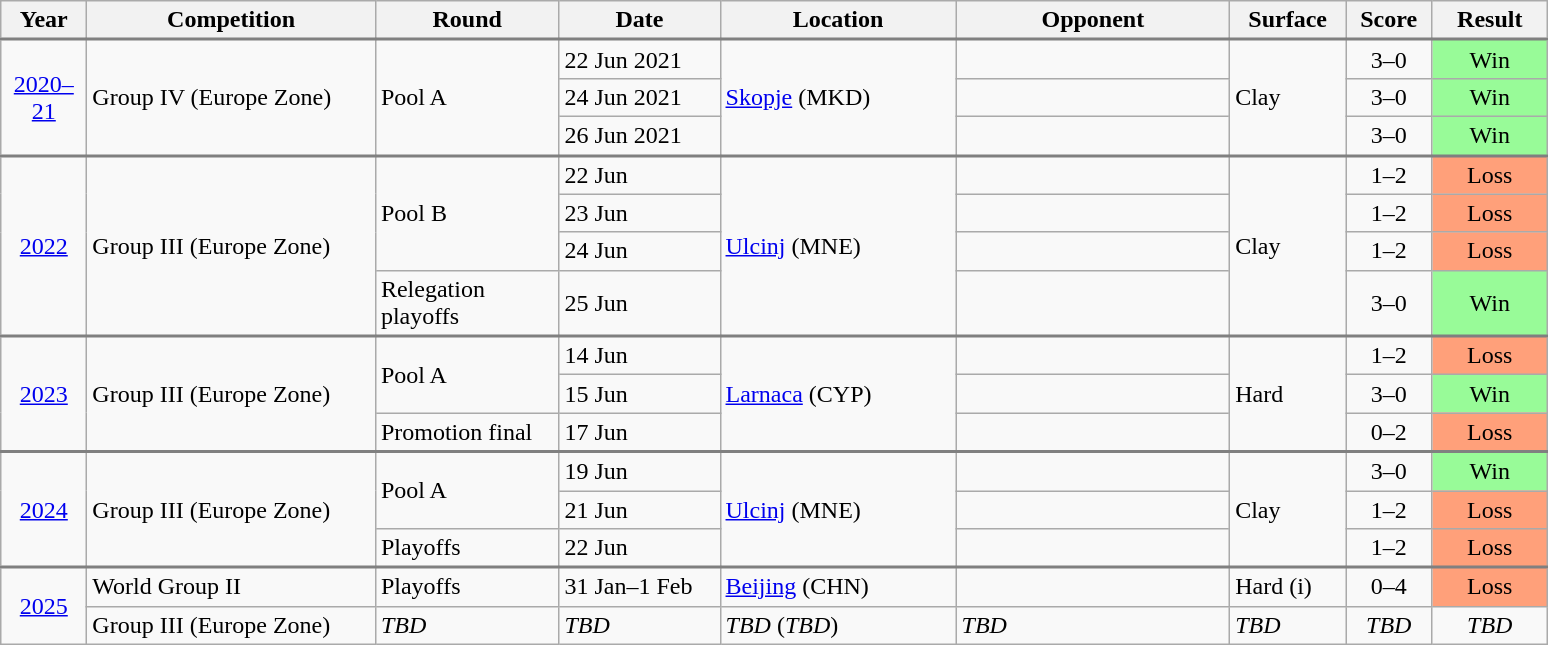<table class="wikitable collapsible collapsed">
<tr>
<th width="50">Year</th>
<th width="185">Competition</th>
<th width="115">Round</th>
<th width="100">Date</th>
<th width="150">Location</th>
<th width="175">Opponent</th>
<th width="70">Surface</th>
<th width="50">Score</th>
<th width="70">Result</th>
</tr>
<tr style="border-top:2px solid gray;">
<td align="center" rowspan="3"><a href='#'>2020–21</a></td>
<td rowspan="3">Group IV (Europe Zone)</td>
<td rowspan="3">Pool A</td>
<td>22 Jun 2021</td>
<td rowspan="3"><a href='#'>Skopje</a> (MKD)</td>
<td></td>
<td rowspan="3">Clay</td>
<td align="center">3–0</td>
<td align="center" bgcolor="#98FB98">Win</td>
</tr>
<tr>
<td>24 Jun 2021</td>
<td></td>
<td align="center">3–0</td>
<td align="center" bgcolor="#98FB98">Win</td>
</tr>
<tr>
<td>26 Jun 2021</td>
<td></td>
<td align="center">3–0</td>
<td align="center" bgcolor="#98FB98">Win</td>
</tr>
<tr style="border-top:2px solid gray;">
<td align="center" rowspan="4"><a href='#'>2022</a></td>
<td rowspan="4">Group III (Europe Zone)</td>
<td rowspan="3">Pool B</td>
<td>22 Jun</td>
<td rowspan="4"><a href='#'>Ulcinj</a> (MNE)</td>
<td></td>
<td rowspan="4">Clay</td>
<td align="center">1–2</td>
<td align="center" bgcolor="FFA07A">Loss</td>
</tr>
<tr>
<td>23 Jun</td>
<td></td>
<td align="center">1–2</td>
<td align="center" bgcolor="FFA07A">Loss</td>
</tr>
<tr>
<td>24 Jun</td>
<td></td>
<td align="center">1–2</td>
<td align="center" bgcolor="FFA07A">Loss</td>
</tr>
<tr>
<td>Relegation playoffs</td>
<td>25 Jun</td>
<td></td>
<td align="center">3–0</td>
<td align="center" bgcolor="#98FB98">Win</td>
</tr>
<tr style="border-top:2px solid gray;">
<td align="center" rowspan="3"><a href='#'>2023</a></td>
<td rowspan="3">Group III (Europe Zone)</td>
<td rowspan="2">Pool A</td>
<td>14 Jun</td>
<td rowspan="3"><a href='#'>Larnaca</a> (CYP)</td>
<td></td>
<td rowspan="3">Hard</td>
<td align="center">1–2</td>
<td align="center" bgcolor="FFA07A">Loss</td>
</tr>
<tr>
<td>15 Jun</td>
<td></td>
<td align="center">3–0</td>
<td align="center" bgcolor="#98FB98">Win</td>
</tr>
<tr>
<td>Promotion final</td>
<td>17 Jun</td>
<td></td>
<td align="center">0–2</td>
<td align="center" bgcolor="FFA07A">Loss</td>
</tr>
<tr style="border-top:2px solid gray;">
</tr>
<tr style="border-top:2px solid gray;">
<td align="center" rowspan="3"><a href='#'>2024</a></td>
<td rowspan="3">Group III (Europe Zone)</td>
<td rowspan="2">Pool A</td>
<td>19 Jun</td>
<td rowspan="3"><a href='#'>Ulcinj</a> (MNE)</td>
<td></td>
<td rowspan="3">Clay</td>
<td align="center">3–0</td>
<td align="center" bgcolor="#98FB98">Win</td>
</tr>
<tr>
<td>21 Jun</td>
<td></td>
<td align="center">1–2</td>
<td align="center" bgcolor="FFA07A">Loss</td>
</tr>
<tr>
<td>Playoffs</td>
<td>22 Jun</td>
<td></td>
<td align="center">1–2</td>
<td align="center" bgcolor="FFA07A">Loss</td>
</tr>
<tr style="border-top:2px solid gray;">
<td align="center" rowspan="2"><a href='#'>2025</a></td>
<td>World Group II</td>
<td>Playoffs</td>
<td>31 Jan–1 Feb</td>
<td><a href='#'>Beijing</a> (CHN)</td>
<td></td>
<td>Hard (i)</td>
<td align="center">0–4</td>
<td align="center" bgcolor="FFA07A">Loss</td>
</tr>
<tr>
<td>Group III (Europe Zone)</td>
<td><em>TBD</em></td>
<td><em>TBD</em></td>
<td><em>TBD</em> (<em>TBD</em>)</td>
<td><em>TBD</em></td>
<td><em>TBD</em></td>
<td align="center"><em>TBD</em></td>
<td align="center"><em>TBD</em></td>
</tr>
</table>
